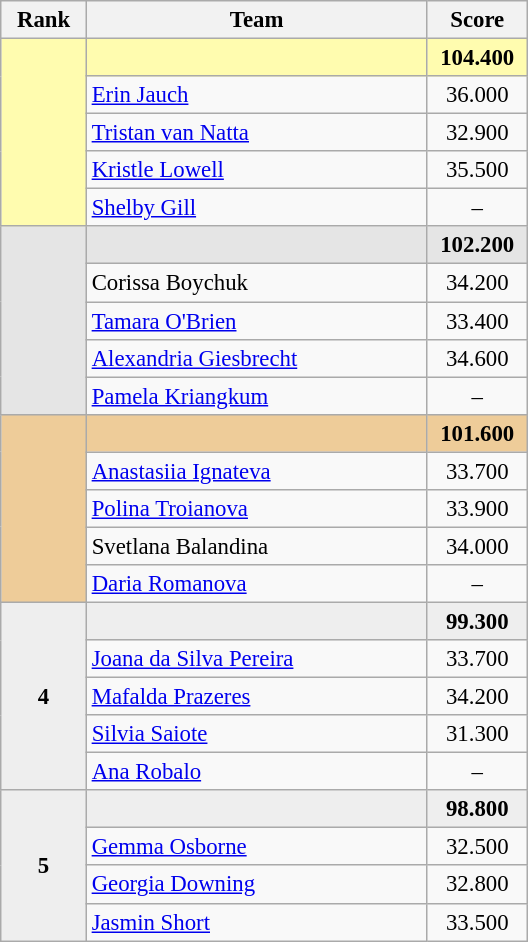<table class="wikitable" style="text-align:center; font-size:95%">
<tr>
<th style="width:50px;">Rank</th>
<th style="width:220px;">Team</th>
<th style="width:60px;">Score</th>
</tr>
<tr style="background:#fffcaf;">
<td rowspan=5></td>
<td style="text-align:left;"><strong></strong></td>
<td><strong>104.400</strong></td>
</tr>
<tr>
<td style="text-align:left;"><a href='#'>Erin Jauch</a></td>
<td>36.000</td>
</tr>
<tr>
<td style="text-align:left;"><a href='#'>Tristan van Natta</a></td>
<td>32.900</td>
</tr>
<tr>
<td style="text-align:left;"><a href='#'>Kristle Lowell</a></td>
<td>35.500</td>
</tr>
<tr>
<td style="text-align:left;"><a href='#'>Shelby Gill</a></td>
<td>–</td>
</tr>
<tr style="background:#e5e5e5;">
<td rowspan=5></td>
<td style="text-align:left;"><strong></strong></td>
<td><strong>102.200</strong></td>
</tr>
<tr>
<td style="text-align:left;">Corissa Boychuk</td>
<td>34.200</td>
</tr>
<tr>
<td style="text-align:left;"><a href='#'>Tamara O'Brien</a></td>
<td>33.400</td>
</tr>
<tr>
<td style="text-align:left;"><a href='#'>Alexandria Giesbrecht</a></td>
<td>34.600</td>
</tr>
<tr>
<td style="text-align:left;"><a href='#'>Pamela Kriangkum</a></td>
<td>–</td>
</tr>
<tr style="background:#ec9;">
<td rowspan=5></td>
<td style="text-align:left;"><strong></strong></td>
<td><strong>101.600</strong></td>
</tr>
<tr>
<td style="text-align:left;"><a href='#'>Anastasiia Ignateva</a></td>
<td>33.700</td>
</tr>
<tr>
<td style="text-align:left;"><a href='#'>Polina Troianova</a></td>
<td>33.900</td>
</tr>
<tr>
<td style="text-align:left;">Svetlana Balandina</td>
<td>34.000</td>
</tr>
<tr>
<td style="text-align:left;"><a href='#'>Daria Romanova</a></td>
<td>–</td>
</tr>
<tr style="background:#eee;">
<td rowspan=5><strong>4</strong></td>
<td style="text-align:left;"><strong></strong></td>
<td><strong>99.300</strong></td>
</tr>
<tr>
<td style="text-align:left;"><a href='#'>Joana da Silva Pereira</a></td>
<td>33.700</td>
</tr>
<tr>
<td style="text-align:left;"><a href='#'>Mafalda Prazeres</a></td>
<td>34.200</td>
</tr>
<tr>
<td style="text-align:left;"><a href='#'>Silvia Saiote</a></td>
<td>31.300</td>
</tr>
<tr>
<td style="text-align:left;"><a href='#'>Ana Robalo</a></td>
<td>–</td>
</tr>
<tr style="background:#eee;">
<td rowspan=4><strong>5</strong></td>
<td style="text-align:left;"><strong></strong></td>
<td><strong>98.800</strong></td>
</tr>
<tr>
<td style="text-align:left;"><a href='#'>Gemma Osborne</a></td>
<td>32.500</td>
</tr>
<tr>
<td style="text-align:left;"><a href='#'>Georgia Downing</a></td>
<td>32.800</td>
</tr>
<tr>
<td style="text-align:left;"><a href='#'>Jasmin Short</a></td>
<td>33.500</td>
</tr>
</table>
